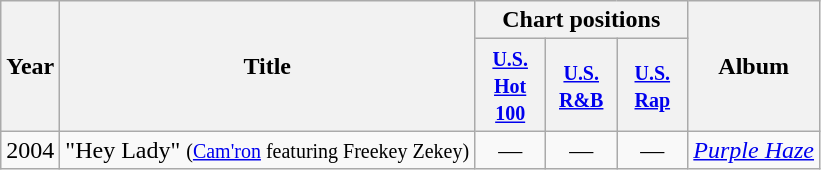<table class="wikitable">
<tr>
<th rowspan="2">Year</th>
<th rowspan="2">Title</th>
<th colspan="3">Chart positions</th>
<th rowspan="2">Album</th>
</tr>
<tr>
<th style="text-align:center; width:40px;"><small><a href='#'>U.S. Hot 100</a></small></th>
<th style="text-align:center; width:40px;"><small><a href='#'>U.S. R&B</a></small></th>
<th style="text-align:center; width:40px;"><small><a href='#'>U.S. Rap</a></small></th>
</tr>
<tr>
<td style="text-align:center;">2004</td>
<td align="left">"Hey Lady" <small>(<a href='#'>Cam'ron</a> featuring Freekey Zekey)</small></td>
<td style="text-align:center;">—</td>
<td style="text-align:center;">—</td>
<td style="text-align:center;">—</td>
<td style="text-align:left;"><em><a href='#'>Purple Haze</a></em></td>
</tr>
</table>
